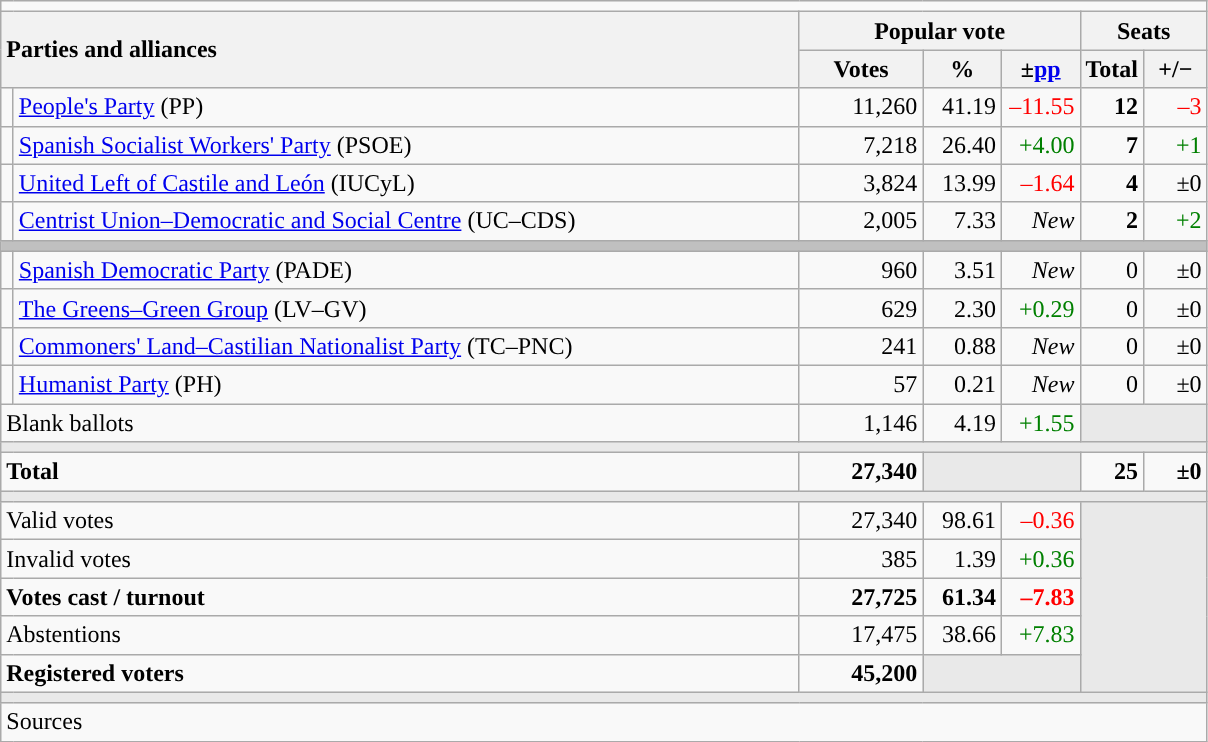<table class="wikitable" style="text-align:right;">
<tr>
<td colspan="7"></td>
</tr>
<tr>
<th style="text-align:left;" rowspan="2" colspan="2" width="525">Parties and alliances</th>
<th colspan="3">Popular vote</th>
<th colspan="2">Seats</th>
</tr>
<tr>
<th width="75">Votes</th>
<th width="45">%</th>
<th width="45">±<a href='#'>pp</a></th>
<th width="35">Total</th>
<th width="35">+/−</th>
</tr>
<tr>
<td width="1" style="color:inherit;background:"></td>
<td align="left"><a href='#'>People's Party</a> (PP)</td>
<td>11,260</td>
<td>41.19</td>
<td style="color:red;">–11.55</td>
<td><strong>12</strong></td>
<td style="color:red;">–3</td>
</tr>
<tr>
<td style="color:inherit;background:"></td>
<td align="left"><a href='#'>Spanish Socialist Workers' Party</a> (PSOE)</td>
<td>7,218</td>
<td>26.40</td>
<td style="color:green;">+4.00</td>
<td><strong>7</strong></td>
<td style="color:green;">+1</td>
</tr>
<tr>
<td style="color:inherit;background:"></td>
<td align="left"><a href='#'>United Left of Castile and León</a> (IUCyL)</td>
<td>3,824</td>
<td>13.99</td>
<td style="color:red;">–1.64</td>
<td><strong>4</strong></td>
<td>±0</td>
</tr>
<tr>
<td style="color:inherit;background:"></td>
<td align="left"><a href='#'>Centrist Union–Democratic and Social Centre</a> (UC–CDS)</td>
<td>2,005</td>
<td>7.33</td>
<td><em>New</em></td>
<td><strong>2</strong></td>
<td style="color:green;">+2</td>
</tr>
<tr>
<td colspan="7" bgcolor="#C0C0C0"></td>
</tr>
<tr>
<td style="color:inherit;background:"></td>
<td align="left"><a href='#'>Spanish Democratic Party</a> (PADE)</td>
<td>960</td>
<td>3.51</td>
<td><em>New</em></td>
<td>0</td>
<td>±0</td>
</tr>
<tr>
<td style="color:inherit;background:"></td>
<td align="left"><a href='#'>The Greens–Green Group</a> (LV–GV)</td>
<td>629</td>
<td>2.30</td>
<td style="color:green;">+0.29</td>
<td>0</td>
<td>±0</td>
</tr>
<tr>
<td style="color:inherit;background:"></td>
<td align="left"><a href='#'>Commoners' Land–Castilian Nationalist Party</a> (TC–PNC)</td>
<td>241</td>
<td>0.88</td>
<td><em>New</em></td>
<td>0</td>
<td>±0</td>
</tr>
<tr>
<td style="color:inherit;background:"></td>
<td align="left"><a href='#'>Humanist Party</a> (PH)</td>
<td>57</td>
<td>0.21</td>
<td><em>New</em></td>
<td>0</td>
<td>±0</td>
</tr>
<tr>
<td align="left" colspan="2">Blank ballots</td>
<td>1,146</td>
<td>4.19</td>
<td style="color:green;">+1.55</td>
<td bgcolor="#E9E9E9" colspan="2"></td>
</tr>
<tr>
<td colspan="7" bgcolor="#E9E9E9"></td>
</tr>
<tr style="font-weight:bold;">
<td align="left" colspan="2">Total</td>
<td>27,340</td>
<td bgcolor="#E9E9E9" colspan="2"></td>
<td>25</td>
<td>±0</td>
</tr>
<tr>
<td colspan="7" bgcolor="#E9E9E9"></td>
</tr>
<tr>
<td align="left" colspan="2">Valid votes</td>
<td>27,340</td>
<td>98.61</td>
<td style="color:red;">–0.36</td>
<td bgcolor="#E9E9E9" colspan="2" rowspan="5"></td>
</tr>
<tr>
<td align="left" colspan="2">Invalid votes</td>
<td>385</td>
<td>1.39</td>
<td style="color:green;">+0.36</td>
</tr>
<tr style="font-weight:bold;">
<td align="left" colspan="2">Votes cast / turnout</td>
<td>27,725</td>
<td>61.34</td>
<td style="color:red;">–7.83</td>
</tr>
<tr>
<td align="left" colspan="2">Abstentions</td>
<td>17,475</td>
<td>38.66</td>
<td style="color:green;">+7.83</td>
</tr>
<tr style="font-weight:bold;">
<td align="left" colspan="2">Registered voters</td>
<td>45,200</td>
<td bgcolor="#E9E9E9" colspan="2"></td>
</tr>
<tr>
<td colspan="7" bgcolor="#E9E9E9"></td>
</tr>
<tr>
<td align="left" colspan="7">Sources</td>
</tr>
</table>
